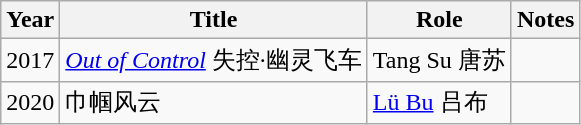<table class="wikitable">
<tr>
<th>Year</th>
<th>Title</th>
<th>Role</th>
<th>Notes</th>
</tr>
<tr>
<td>2017</td>
<td><em><a href='#'>Out of Control</a></em> 失控·幽灵飞车</td>
<td>Tang Su 唐苏</td>
<td></td>
</tr>
<tr>
<td>2020</td>
<td>巾帼风云</td>
<td><a href='#'>Lü Bu</a> 吕布</td>
<td></td>
</tr>
</table>
